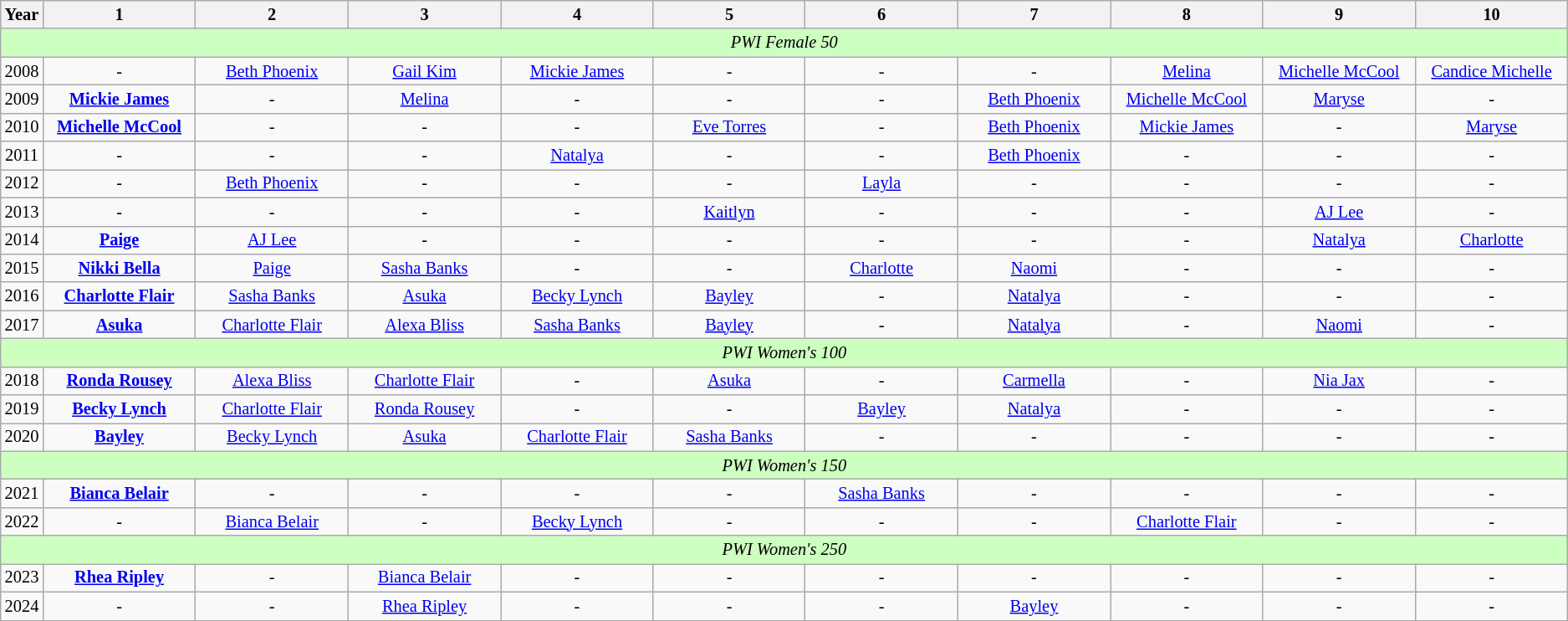<table class="wikitable" style="font-size:85%; text-align: center">
<tr>
<th>Year</th>
<th width="10%">1</th>
<th width="10%">2</th>
<th width="10%">3</th>
<th width="10%">4</th>
<th width="10%">5</th>
<th width="10%">6</th>
<th width="10%">7</th>
<th width="10%">8</th>
<th width="10%">9</th>
<th width="10%">10</th>
</tr>
<tr>
<td colspan="11" bgcolor="#CDFFC"><em>PWI Female 50</em></td>
</tr>
<tr>
<td>2008</td>
<td>-</td>
<td><a href='#'>Beth Phoenix</a></td>
<td><a href='#'>Gail Kim</a></td>
<td><a href='#'>Mickie James</a></td>
<td>-</td>
<td>-</td>
<td>-</td>
<td><a href='#'>Melina</a></td>
<td><a href='#'>Michelle McCool</a></td>
<td><a href='#'>Candice Michelle</a></td>
</tr>
<tr>
<td>2009</td>
<td><strong><a href='#'>Mickie James</a></strong></td>
<td>-</td>
<td><a href='#'>Melina</a></td>
<td>-</td>
<td>-</td>
<td>-</td>
<td><a href='#'>Beth Phoenix</a></td>
<td><a href='#'>Michelle McCool</a></td>
<td><a href='#'>Maryse</a></td>
<td>-</td>
</tr>
<tr>
<td>2010</td>
<td><strong><a href='#'>Michelle McCool</a></strong></td>
<td>-</td>
<td>-</td>
<td>-</td>
<td><a href='#'>Eve Torres</a></td>
<td>-</td>
<td><a href='#'>Beth Phoenix</a></td>
<td><a href='#'>Mickie James</a></td>
<td>-</td>
<td><a href='#'>Maryse</a></td>
</tr>
<tr>
<td>2011</td>
<td>-</td>
<td>-</td>
<td>-</td>
<td><a href='#'>Natalya</a></td>
<td>-</td>
<td>-</td>
<td><a href='#'>Beth Phoenix</a></td>
<td>-</td>
<td>-</td>
<td>-</td>
</tr>
<tr>
<td>2012</td>
<td>-</td>
<td><a href='#'>Beth Phoenix</a></td>
<td>-</td>
<td>-</td>
<td>-</td>
<td><a href='#'>Layla</a></td>
<td>-</td>
<td>-</td>
<td>-</td>
<td>-</td>
</tr>
<tr>
<td>2013</td>
<td>-</td>
<td>-</td>
<td>-</td>
<td>-</td>
<td><a href='#'>Kaitlyn</a></td>
<td>-</td>
<td>-</td>
<td>-</td>
<td><a href='#'>AJ Lee</a></td>
<td>-</td>
</tr>
<tr>
<td>2014</td>
<td><a href='#'><strong>Paige</strong></a></td>
<td><a href='#'>AJ Lee</a></td>
<td>-</td>
<td>-</td>
<td>-</td>
<td>-</td>
<td>-</td>
<td>-</td>
<td><a href='#'>Natalya</a></td>
<td><a href='#'>Charlotte</a></td>
</tr>
<tr>
<td>2015</td>
<td><strong><a href='#'>Nikki Bella</a></strong></td>
<td><a href='#'>Paige</a></td>
<td><a href='#'>Sasha Banks</a></td>
<td>-</td>
<td>-</td>
<td><a href='#'>Charlotte</a></td>
<td><a href='#'>Naomi</a></td>
<td>-</td>
<td>-</td>
<td>-</td>
</tr>
<tr>
<td>2016</td>
<td><strong><a href='#'>Charlotte Flair</a></strong></td>
<td><a href='#'>Sasha Banks</a></td>
<td><a href='#'>Asuka</a></td>
<td><a href='#'>Becky Lynch</a></td>
<td><a href='#'>Bayley</a></td>
<td>-</td>
<td><a href='#'>Natalya</a></td>
<td>-</td>
<td>-</td>
<td>-</td>
</tr>
<tr>
<td>2017</td>
<td><a href='#'><strong>Asuka</strong></a></td>
<td><a href='#'>Charlotte Flair</a></td>
<td><a href='#'>Alexa Bliss</a></td>
<td><a href='#'>Sasha Banks</a></td>
<td><a href='#'>Bayley</a></td>
<td>-</td>
<td><a href='#'>Natalya</a></td>
<td>-</td>
<td><a href='#'>Naomi</a></td>
<td>-</td>
</tr>
<tr>
<td colspan="11" bgcolor="#CDFFC"><em>PWI Women's 100</em></td>
</tr>
<tr>
<td>2018</td>
<td><strong><a href='#'>Ronda Rousey</a></strong></td>
<td><a href='#'>Alexa Bliss</a></td>
<td><a href='#'>Charlotte Flair</a></td>
<td>-</td>
<td><a href='#'>Asuka</a></td>
<td>-</td>
<td><a href='#'>Carmella</a></td>
<td>-</td>
<td><a href='#'>Nia Jax</a></td>
<td>-</td>
</tr>
<tr>
<td>2019</td>
<td><strong><a href='#'>Becky Lynch</a></strong></td>
<td><a href='#'>Charlotte Flair</a></td>
<td><a href='#'>Ronda Rousey</a></td>
<td>-</td>
<td>-</td>
<td><a href='#'>Bayley</a></td>
<td><a href='#'>Natalya</a></td>
<td>-</td>
<td>-</td>
<td>-</td>
</tr>
<tr>
<td>2020</td>
<td><a href='#'><strong>Bayley</strong></a></td>
<td><a href='#'>Becky Lynch</a></td>
<td><a href='#'>Asuka</a></td>
<td><a href='#'>Charlotte Flair</a></td>
<td><a href='#'>Sasha Banks</a></td>
<td>-</td>
<td>-</td>
<td>-</td>
<td>-</td>
<td>-</td>
</tr>
<tr>
<td colspan="11" bgcolor="#CDFFC"><em>PWI Women's 150</em></td>
</tr>
<tr>
<td>2021</td>
<td><strong><a href='#'>Bianca Belair</a></strong></td>
<td>-</td>
<td>-</td>
<td>-</td>
<td>-</td>
<td><a href='#'>Sasha Banks</a></td>
<td>-</td>
<td>-</td>
<td>-</td>
<td>-</td>
</tr>
<tr>
<td>2022</td>
<td>-</td>
<td><a href='#'>Bianca Belair</a></td>
<td>-</td>
<td><a href='#'>Becky Lynch</a></td>
<td>-</td>
<td>-</td>
<td>-</td>
<td><a href='#'>Charlotte Flair</a></td>
<td>-</td>
<td>-</td>
</tr>
<tr>
<td colspan="11" bgcolor="#CDFFC"><em>PWI Women's 250</em></td>
</tr>
<tr>
<td>2023</td>
<td><strong><a href='#'>Rhea Ripley</a></strong></td>
<td>-</td>
<td><a href='#'>Bianca Belair</a></td>
<td>-</td>
<td>-</td>
<td>-</td>
<td>-</td>
<td>-</td>
<td>-</td>
<td>-</td>
</tr>
<tr>
<td>2024</td>
<td>-</td>
<td>-</td>
<td><a href='#'>Rhea Ripley</a></td>
<td>-</td>
<td>-</td>
<td>-</td>
<td><a href='#'>Bayley</a></td>
<td>-</td>
<td>-</td>
<td>-</td>
</tr>
</table>
